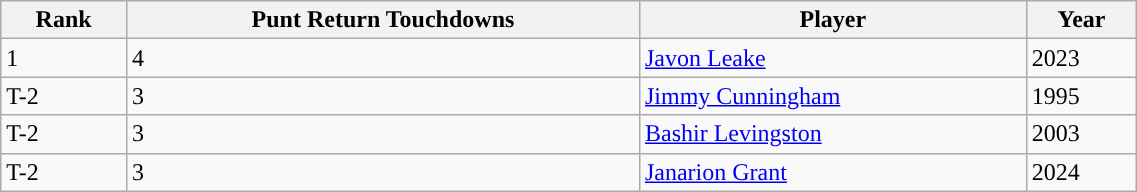<table class="wikitable" style="width:60%;">
<tr>
<th>Rank</th>
<th>Punt Return Touchdowns</th>
<th>Player</th>
<th>Year</th>
</tr>
<tr>
<td>1</td>
<td>4</td>
<td><a href='#'>Javon Leake</a></td>
<td>2023</td>
</tr>
<tr>
<td>T-2</td>
<td>3</td>
<td><a href='#'>Jimmy Cunningham</a></td>
<td>1995</td>
</tr>
<tr>
<td>T-2</td>
<td>3</td>
<td><a href='#'>Bashir Levingston</a></td>
<td>2003</td>
</tr>
<tr>
<td>T-2</td>
<td>3</td>
<td><a href='#'>Janarion Grant</a></td>
<td>2024</td>
</tr>
</table>
